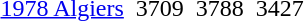<table>
<tr valign="top">
<td><a href='#'>1978 Algiers</a><br></td>
<td></td>
<td>3709</td>
<td></td>
<td>3788</td>
<td></td>
<td>3427</td>
</tr>
</table>
